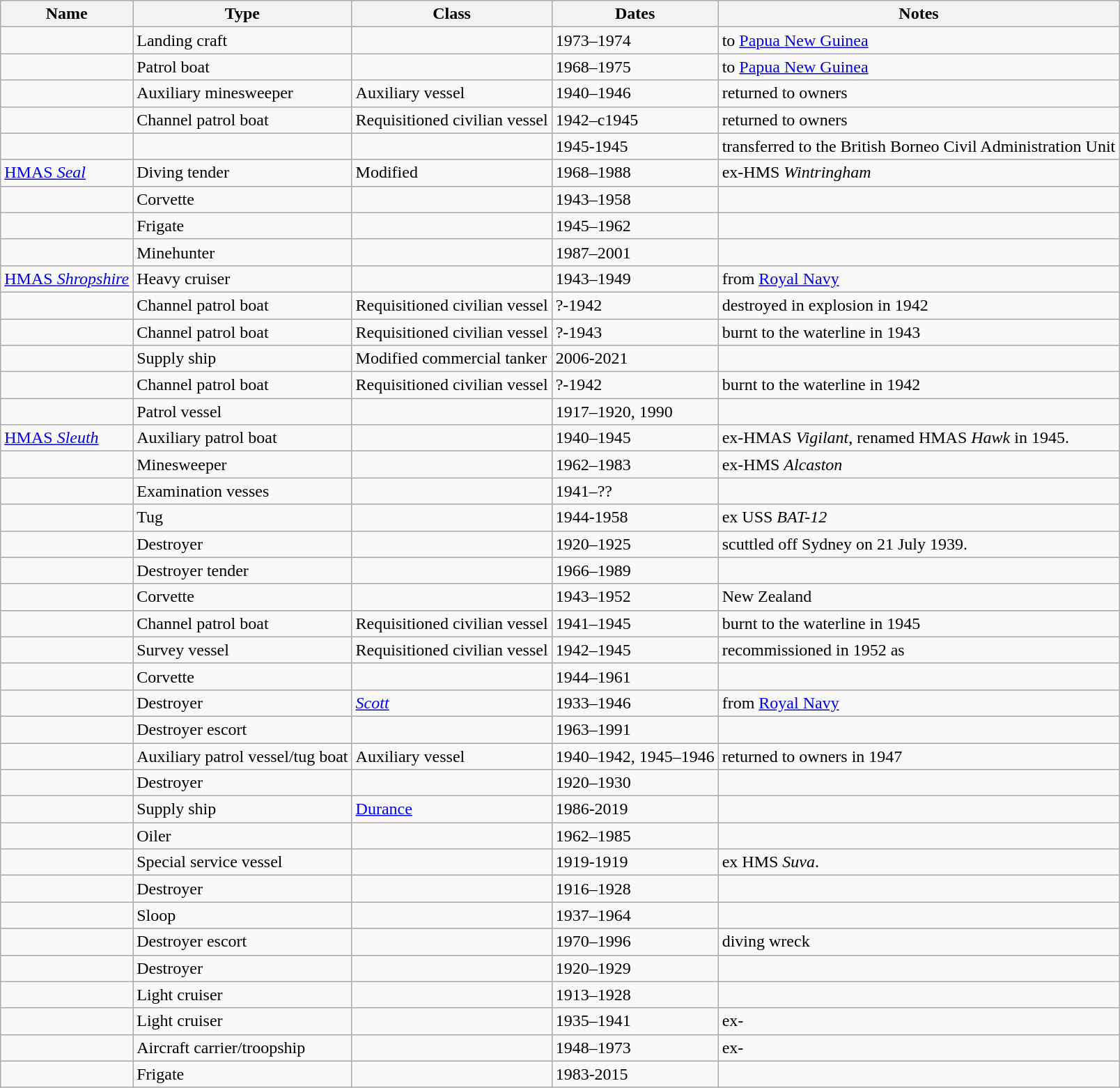<table class="wikitable sortable" border="1">
<tr>
<th>Name</th>
<th>Type</th>
<th>Class</th>
<th>Dates</th>
<th>Notes</th>
</tr>
<tr>
<td></td>
<td>Landing craft</td>
<td></td>
<td>1973–1974</td>
<td>to <a href='#'>Papua New Guinea</a></td>
</tr>
<tr>
<td></td>
<td>Patrol boat</td>
<td></td>
<td>1968–1975</td>
<td>to <a href='#'>Papua New Guinea</a></td>
</tr>
<tr>
<td></td>
<td>Auxiliary minesweeper</td>
<td>Auxiliary vessel</td>
<td>1940–1946</td>
<td>returned to owners</td>
</tr>
<tr>
<td></td>
<td>Channel patrol boat</td>
<td>Requisitioned civilian vessel</td>
<td>1942–c1945</td>
<td>returned to owners</td>
</tr>
<tr>
<td></td>
<td> </td>
<td></td>
<td>1945-1945</td>
<td>transferred to the British Borneo Civil Administration Unit</td>
</tr>
<tr>
<td><a href='#'>HMAS <em>Seal</em></a></td>
<td>Diving tender</td>
<td>Modified </td>
<td>1968–1988</td>
<td>ex-HMS <em>Wintringham</em></td>
</tr>
<tr>
<td></td>
<td>Corvette</td>
<td></td>
<td>1943–1958</td>
<td> </td>
</tr>
<tr>
<td></td>
<td>Frigate</td>
<td></td>
<td>1945–1962</td>
<td> </td>
</tr>
<tr>
<td></td>
<td>Minehunter</td>
<td></td>
<td>1987–2001</td>
<td> </td>
</tr>
<tr>
<td><a href='#'>HMAS <em>Shropshire</em></a></td>
<td>Heavy cruiser</td>
<td></td>
<td>1943–1949</td>
<td>from <a href='#'>Royal Navy</a></td>
</tr>
<tr>
<td></td>
<td>Channel patrol boat</td>
<td>Requisitioned civilian vessel</td>
<td>?-1942</td>
<td>destroyed in explosion in 1942</td>
</tr>
<tr>
<td></td>
<td>Channel patrol boat</td>
<td>Requisitioned civilian vessel</td>
<td>?-1943</td>
<td>burnt to the waterline in 1943</td>
</tr>
<tr>
<td></td>
<td>Supply ship</td>
<td>Modified commercial tanker</td>
<td>2006-2021</td>
<td> </td>
</tr>
<tr>
<td></td>
<td>Channel patrol boat</td>
<td>Requisitioned civilian vessel</td>
<td>?-1942</td>
<td>burnt to the waterline in 1942</td>
</tr>
<tr>
<td></td>
<td>Patrol vessel</td>
<td> </td>
<td>1917–1920, 1990</td>
<td> </td>
</tr>
<tr>
<td><a href='#'>HMAS <em>Sleuth</em></a></td>
<td>Auxiliary patrol boat</td>
<td> </td>
<td>1940–1945</td>
<td>ex-HMAS <em>Vigilant</em>, renamed HMAS <em>Hawk</em> in 1945.</td>
</tr>
<tr>
<td></td>
<td>Minesweeper</td>
<td></td>
<td>1962–1983</td>
<td>ex-HMS <em>Alcaston</em></td>
</tr>
<tr>
<td></td>
<td>Examination vesses</td>
<td></td>
<td>1941–??</td>
<td></td>
</tr>
<tr>
<td></td>
<td>Tug</td>
<td> </td>
<td>1944-1958</td>
<td>ex USS <em>BAT-12</em></td>
</tr>
<tr>
<td></td>
<td>Destroyer</td>
<td></td>
<td>1920–1925</td>
<td>scuttled off Sydney on 21 July 1939.</td>
</tr>
<tr>
<td></td>
<td>Destroyer tender</td>
<td> </td>
<td>1966–1989</td>
<td> </td>
</tr>
<tr>
<td></td>
<td>Corvette</td>
<td></td>
<td>1943–1952</td>
<td>New Zealand</td>
</tr>
<tr>
<td></td>
<td>Channel patrol boat</td>
<td>Requisitioned civilian vessel</td>
<td>1941–1945</td>
<td>burnt to the waterline in 1945</td>
</tr>
<tr>
<td></td>
<td>Survey vessel</td>
<td>Requisitioned civilian vessel</td>
<td>1942–1945</td>
<td>recommissioned in 1952 as </td>
</tr>
<tr>
<td></td>
<td>Corvette</td>
<td></td>
<td>1944–1961</td>
<td> </td>
</tr>
<tr>
<td></td>
<td>Destroyer</td>
<td><a href='#'><em>Scott</em></a></td>
<td>1933–1946</td>
<td>from <a href='#'>Royal Navy</a></td>
</tr>
<tr>
<td></td>
<td>Destroyer escort</td>
<td></td>
<td>1963–1991</td>
<td> </td>
</tr>
<tr>
<td></td>
<td>Auxiliary patrol vessel/tug boat</td>
<td>Auxiliary vessel</td>
<td>1940–1942, 1945–1946</td>
<td>returned to owners in 1947</td>
</tr>
<tr>
<td></td>
<td>Destroyer</td>
<td></td>
<td>1920–1930</td>
<td> </td>
</tr>
<tr>
<td></td>
<td>Supply ship</td>
<td><a href='#'>Durance</a></td>
<td>1986-2019</td>
<td> </td>
</tr>
<tr>
<td></td>
<td>Oiler</td>
<td></td>
<td>1962–1985</td>
<td> </td>
</tr>
<tr>
<td></td>
<td>Special service vessel</td>
<td></td>
<td>1919-1919</td>
<td>ex HMS <em>Suva</em>.</td>
</tr>
<tr>
<td></td>
<td>Destroyer</td>
<td></td>
<td>1916–1928</td>
<td> </td>
</tr>
<tr>
<td></td>
<td>Sloop</td>
<td></td>
<td>1937–1964</td>
<td> </td>
</tr>
<tr>
<td></td>
<td>Destroyer escort</td>
<td></td>
<td>1970–1996</td>
<td>diving wreck</td>
</tr>
<tr>
<td></td>
<td>Destroyer</td>
<td></td>
<td>1920–1929</td>
<td> </td>
</tr>
<tr>
<td></td>
<td>Light cruiser</td>
<td></td>
<td>1913–1928</td>
<td> </td>
</tr>
<tr>
<td></td>
<td>Light cruiser</td>
<td></td>
<td>1935–1941</td>
<td>ex-</td>
</tr>
<tr>
<td></td>
<td>Aircraft carrier/troopship</td>
<td></td>
<td>1948–1973</td>
<td>ex-</td>
</tr>
<tr>
<td></td>
<td>Frigate</td>
<td></td>
<td>1983-2015</td>
<td></td>
</tr>
</table>
